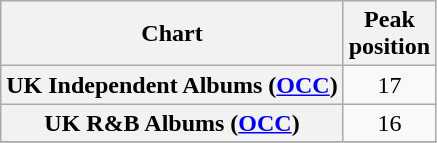<table class="wikitable plainrowheaders sortable" style="text-align:center;" border="1">
<tr>
<th scope="col">Chart</th>
<th scope="col">Peak<br>position</th>
</tr>
<tr>
<th scope="row">UK Independent Albums (<a href='#'>OCC</a>)</th>
<td>17</td>
</tr>
<tr>
<th scope="row">UK R&B Albums (<a href='#'>OCC</a>)</th>
<td>16</td>
</tr>
<tr>
</tr>
</table>
